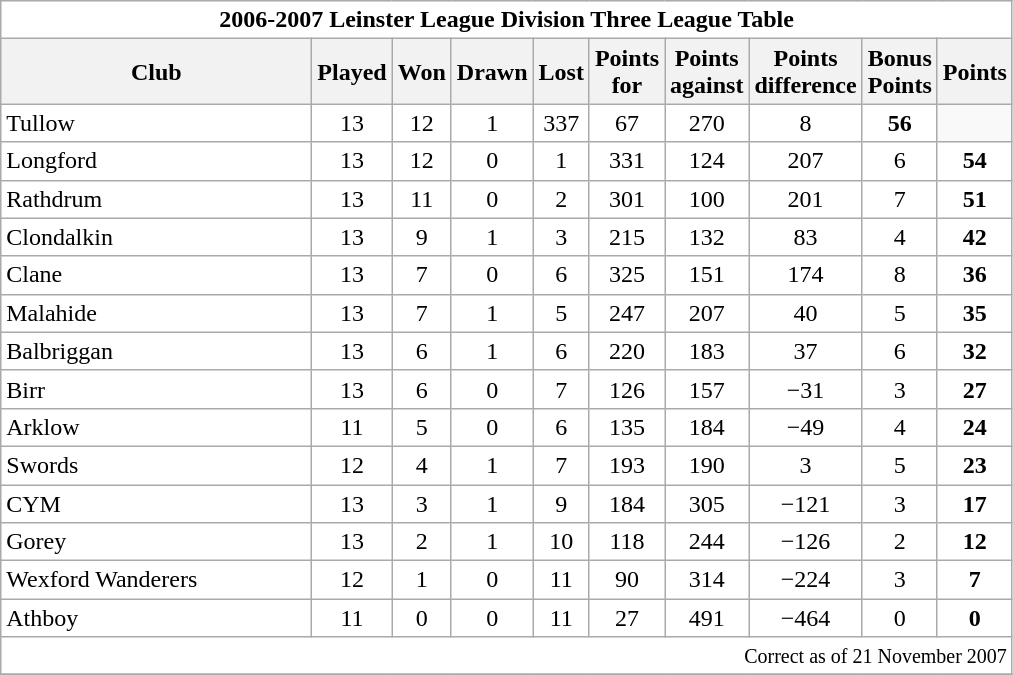<table class="wikitable" style="float:left; margin-right:15px; text-align: center;">
<tr>
<td colspan="10" bgcolor="#FFFFFF" cellpadding="0" cellspacing="0"><strong>2006-2007 Leinster League Division Three League Table</strong></td>
</tr>
<tr>
<th bgcolor="#efefef" width="200">Club</th>
<th bgcolor="#efefef" width="20">Played</th>
<th bgcolor="#efefef" width="20">Won</th>
<th bgcolor="#efefef" width="20">Drawn</th>
<th bgcolor="#efefef" width="20">Lost</th>
<th bgcolor="#efefef" width="20">Points for</th>
<th bgcolor="#efefef" width="20">Points against</th>
<th bgcolor="#efefef" width="20">Points difference</th>
<th bgcolor="#efefef" width="20">Bonus Points</th>
<th bgcolor="#efefef" width="20">Points</th>
</tr>
<tr bgcolor=#ffffff align=center>
<td align=left>Tullow</td>
<td>13</td>
<td>12</td>
<td 0>1</td>
<td>337</td>
<td>67</td>
<td>270</td>
<td>8</td>
<td><strong>56</strong></td>
</tr>
<tr bgcolor=#ffffff align=center>
<td align=left>Longford</td>
<td>13</td>
<td>12</td>
<td>0</td>
<td>1</td>
<td>331</td>
<td>124</td>
<td>207</td>
<td>6</td>
<td><strong>54</strong></td>
</tr>
<tr bgcolor=#ffffff align=center>
<td align=left>Rathdrum</td>
<td>13</td>
<td>11</td>
<td>0</td>
<td>2</td>
<td>301</td>
<td>100</td>
<td>201</td>
<td>7</td>
<td><strong>51</strong></td>
</tr>
<tr bgcolor=#ffffff align=center>
<td align=left>Clondalkin</td>
<td>13</td>
<td>9</td>
<td>1</td>
<td>3</td>
<td>215</td>
<td>132</td>
<td>83</td>
<td>4</td>
<td><strong>42</strong></td>
</tr>
<tr bgcolor=#ffffff align=center>
<td align=left>Clane</td>
<td>13</td>
<td>7</td>
<td>0</td>
<td>6</td>
<td>325</td>
<td>151</td>
<td>174</td>
<td>8</td>
<td><strong>36</strong></td>
</tr>
<tr bgcolor=#ffffff align=center>
<td align=left>Malahide</td>
<td>13</td>
<td>7</td>
<td>1</td>
<td>5</td>
<td>247</td>
<td>207</td>
<td>40</td>
<td>5</td>
<td><strong>35</strong></td>
</tr>
<tr bgcolor=#ffffff align=center>
<td align=left>Balbriggan</td>
<td>13</td>
<td>6</td>
<td>1</td>
<td>6</td>
<td>220</td>
<td>183</td>
<td>37</td>
<td>6</td>
<td><strong>32</strong></td>
</tr>
<tr bgcolor=#ffffff align=center>
<td align=left>Birr</td>
<td>13</td>
<td>6</td>
<td>0</td>
<td>7</td>
<td>126</td>
<td>157</td>
<td>−31</td>
<td>3</td>
<td><strong>27</strong></td>
</tr>
<tr bgcolor=#ffffff align=center>
<td align=left>Arklow</td>
<td>11</td>
<td>5</td>
<td>0</td>
<td>6</td>
<td>135</td>
<td>184</td>
<td>−49</td>
<td>4</td>
<td><strong>24</strong></td>
</tr>
<tr bgcolor=#ffffff align=center>
<td align=left>Swords</td>
<td>12</td>
<td>4</td>
<td>1</td>
<td>7</td>
<td>193</td>
<td>190</td>
<td>3</td>
<td>5</td>
<td><strong>23</strong></td>
</tr>
<tr bgcolor=#ffffff align=center>
<td align=left>CYM</td>
<td>13</td>
<td>3</td>
<td>1</td>
<td>9</td>
<td>184</td>
<td>305</td>
<td>−121</td>
<td>3</td>
<td><strong>17</strong></td>
</tr>
<tr bgcolor=#ffffff align=center>
<td align=left>Gorey</td>
<td>13</td>
<td>2</td>
<td>1</td>
<td>10</td>
<td>118</td>
<td>244</td>
<td>−126</td>
<td>2</td>
<td><strong>12</strong></td>
</tr>
<tr bgcolor=#ffffff align=center>
<td align=left>Wexford Wanderers</td>
<td>12</td>
<td>1</td>
<td>0</td>
<td>11</td>
<td>90</td>
<td>314</td>
<td>−224</td>
<td>3</td>
<td><strong>7</strong></td>
</tr>
<tr bgcolor=#ffffff align=center>
<td align=left>Athboy</td>
<td>11</td>
<td>0</td>
<td>0</td>
<td>11</td>
<td>27</td>
<td>491</td>
<td>−464</td>
<td>0</td>
<td><strong>0</strong></td>
</tr>
<tr>
<td colspan="10" align="right" bgcolor="#FFFFFF" cellpadding="0" cellspacing="0"><small>Correct as of 21 November 2007</small></td>
</tr>
<tr>
</tr>
</table>
